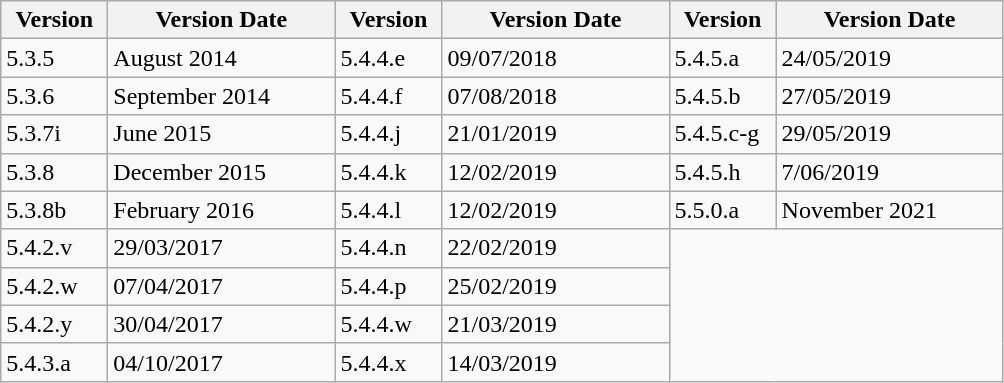<table class="wikitable">
<tr>
<th style="width: 4em;">Version</th>
<th style="width: 9em;">Version Date</th>
<th style="width: 4em;">Version</th>
<th style="width: 9em;">Version Date</th>
<th style="width: 4em;">Version</th>
<th style="width: 9em;">Version Date</th>
</tr>
<tr>
<td>5.3.5</td>
<td>August 2014</td>
<td>5.4.4.e</td>
<td>09/07/2018</td>
<td>5.4.5.a</td>
<td>24/05/2019</td>
</tr>
<tr>
<td>5.3.6</td>
<td>September 2014</td>
<td>5.4.4.f</td>
<td>07/08/2018</td>
<td>5.4.5.b</td>
<td>27/05/2019</td>
</tr>
<tr>
<td>5.3.7i</td>
<td>June 2015</td>
<td>5.4.4.j</td>
<td>21/01/2019</td>
<td>5.4.5.c-g</td>
<td>29/05/2019</td>
</tr>
<tr>
<td>5.3.8</td>
<td>December 2015</td>
<td>5.4.4.k</td>
<td>12/02/2019</td>
<td>5.4.5.h</td>
<td>7/06/2019</td>
</tr>
<tr>
<td>5.3.8b</td>
<td>February 2016</td>
<td>5.4.4.l</td>
<td>12/02/2019</td>
<td>5.5.0.a</td>
<td>November 2021</td>
</tr>
<tr>
<td>5.4.2.v</td>
<td>29/03/2017</td>
<td>5.4.4.n</td>
<td>22/02/2019</td>
</tr>
<tr>
<td>5.4.2.w</td>
<td>07/04/2017</td>
<td>5.4.4.p</td>
<td>25/02/2019</td>
</tr>
<tr>
<td>5.4.2.y</td>
<td>30/04/2017</td>
<td>5.4.4.w</td>
<td>21/03/2019</td>
</tr>
<tr>
<td>5.4.3.a</td>
<td>04/10/2017</td>
<td>5.4.4.x</td>
<td>14/03/2019</td>
</tr>
</table>
